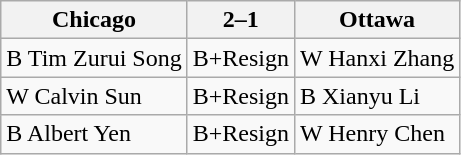<table class="wikitable">
<tr>
<th>Chicago</th>
<th>2–1</th>
<th>Ottawa</th>
</tr>
<tr>
<td>B Tim Zurui Song</td>
<td>B+Resign</td>
<td>W Hanxi Zhang</td>
</tr>
<tr>
<td>W Calvin Sun</td>
<td>B+Resign</td>
<td>B Xianyu Li</td>
</tr>
<tr>
<td>B Albert Yen</td>
<td>B+Resign</td>
<td>W Henry Chen</td>
</tr>
</table>
